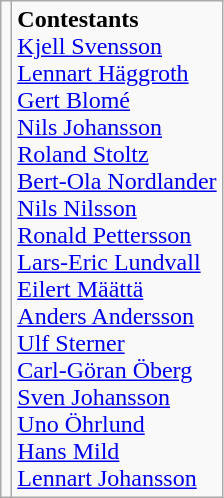<table class="wikitable" style="text-align:center">
<tr>
<td></td>
<td align=left><strong>Contestants</strong><br> <a href='#'>Kjell Svensson</a> <br> <a href='#'>Lennart Häggroth</a> <br> <a href='#'>Gert Blomé</a> <br> <a href='#'>Nils Johansson</a> <br> <a href='#'>Roland Stoltz</a> <br> <a href='#'>Bert-Ola Nordlander</a> <br> <a href='#'>Nils Nilsson</a> <br> <a href='#'>Ronald Pettersson</a> <br> <a href='#'>Lars-Eric Lundvall</a> <br> <a href='#'>Eilert Määttä</a> <br> <a href='#'>Anders Andersson</a> <br> <a href='#'>Ulf Sterner</a> <br> <a href='#'>Carl-Göran Öberg</a> <br> <a href='#'>Sven Johansson</a> <br> <a href='#'>Uno Öhrlund</a> <br> <a href='#'>Hans Mild</a> <br> <a href='#'>Lennart Johansson</a></td>
</tr>
</table>
